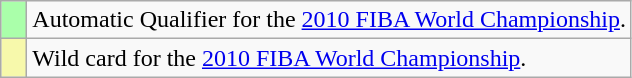<table class="wikitable">
<tr>
<td width=10px bgcolor="#aaffaa"></td>
<td>Automatic Qualifier for the <a href='#'>2010 FIBA World Championship</a>.</td>
</tr>
<tr>
<td width=10px bgcolor="f7f9ab"></td>
<td>Wild card for the <a href='#'>2010 FIBA World Championship</a>.</td>
</tr>
</table>
